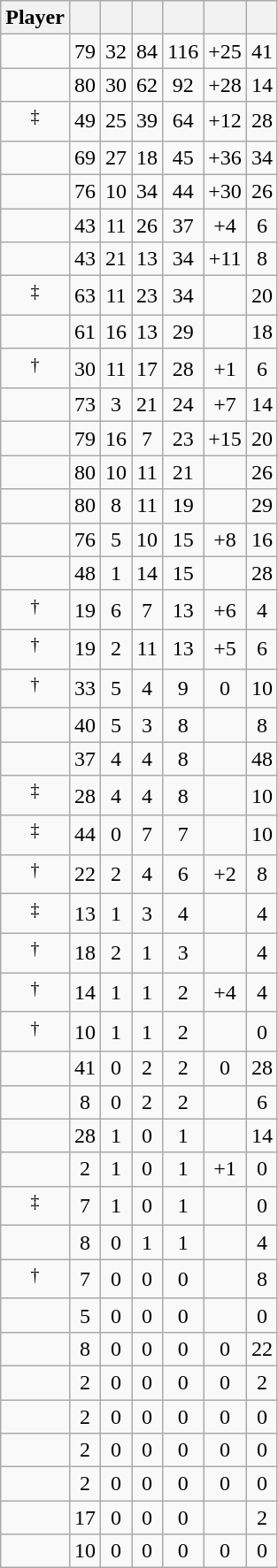<table class="wikitable sortable" style="text-align:center;">
<tr>
<th>Player</th>
<th></th>
<th></th>
<th></th>
<th></th>
<th data-sort-type="number"></th>
<th></th>
</tr>
<tr>
<td></td>
<td>79</td>
<td>32</td>
<td>84</td>
<td>116</td>
<td>+25</td>
<td>41</td>
</tr>
<tr>
<td></td>
<td>80</td>
<td>30</td>
<td>62</td>
<td>92</td>
<td>+28</td>
<td>14</td>
</tr>
<tr>
<td><sup>‡</sup></td>
<td>49</td>
<td>25</td>
<td>39</td>
<td>64</td>
<td>+12</td>
<td>28</td>
</tr>
<tr>
<td></td>
<td>69</td>
<td>27</td>
<td>18</td>
<td>45</td>
<td>+36</td>
<td>34</td>
</tr>
<tr>
<td></td>
<td>76</td>
<td>10</td>
<td>34</td>
<td>44</td>
<td>+30</td>
<td>26</td>
</tr>
<tr>
<td></td>
<td>43</td>
<td>11</td>
<td>26</td>
<td>37</td>
<td>+4</td>
<td>6</td>
</tr>
<tr>
<td></td>
<td>43</td>
<td>21</td>
<td>13</td>
<td>34</td>
<td>+11</td>
<td>8</td>
</tr>
<tr>
<td><sup>‡</sup></td>
<td>63</td>
<td>11</td>
<td>23</td>
<td>34</td>
<td></td>
<td>20</td>
</tr>
<tr>
<td></td>
<td>61</td>
<td>16</td>
<td>13</td>
<td>29</td>
<td></td>
<td>18</td>
</tr>
<tr>
<td><sup>†</sup></td>
<td>30</td>
<td>11</td>
<td>17</td>
<td>28</td>
<td>+1</td>
<td>6</td>
</tr>
<tr>
<td></td>
<td>73</td>
<td>3</td>
<td>21</td>
<td>24</td>
<td>+7</td>
<td>14</td>
</tr>
<tr>
<td></td>
<td>79</td>
<td>16</td>
<td>7</td>
<td>23</td>
<td>+15</td>
<td>20</td>
</tr>
<tr>
<td></td>
<td>80</td>
<td>10</td>
<td>11</td>
<td>21</td>
<td></td>
<td>26</td>
</tr>
<tr>
<td></td>
<td>80</td>
<td>8</td>
<td>11</td>
<td>19</td>
<td></td>
<td>29</td>
</tr>
<tr>
<td></td>
<td>76</td>
<td>5</td>
<td>10</td>
<td>15</td>
<td>+8</td>
<td>16</td>
</tr>
<tr>
<td></td>
<td>48</td>
<td>1</td>
<td>14</td>
<td>15</td>
<td></td>
<td>28</td>
</tr>
<tr>
<td><sup>†</sup></td>
<td>19</td>
<td>6</td>
<td>7</td>
<td>13</td>
<td>+6</td>
<td>4</td>
</tr>
<tr>
<td><sup>†</sup></td>
<td>19</td>
<td>2</td>
<td>11</td>
<td>13</td>
<td>+5</td>
<td>6</td>
</tr>
<tr>
<td><sup>†</sup></td>
<td>33</td>
<td>5</td>
<td>4</td>
<td>9</td>
<td>0</td>
<td>10</td>
</tr>
<tr>
<td></td>
<td>40</td>
<td>5</td>
<td>3</td>
<td>8</td>
<td></td>
<td>8</td>
</tr>
<tr>
<td></td>
<td>37</td>
<td>4</td>
<td>4</td>
<td>8</td>
<td></td>
<td>48</td>
</tr>
<tr>
<td><sup>‡</sup></td>
<td>28</td>
<td>4</td>
<td>4</td>
<td>8</td>
<td></td>
<td>10</td>
</tr>
<tr>
<td><sup>‡</sup></td>
<td>44</td>
<td>0</td>
<td>7</td>
<td>7</td>
<td></td>
<td>10</td>
</tr>
<tr>
<td><sup>†</sup></td>
<td>22</td>
<td>2</td>
<td>4</td>
<td>6</td>
<td>+2</td>
<td>8</td>
</tr>
<tr>
<td><sup>‡</sup></td>
<td>13</td>
<td>1</td>
<td>3</td>
<td>4</td>
<td></td>
<td>4</td>
</tr>
<tr>
<td><sup>†</sup></td>
<td>18</td>
<td>2</td>
<td>1</td>
<td>3</td>
<td></td>
<td>4</td>
</tr>
<tr>
<td><sup>†</sup></td>
<td>14</td>
<td>1</td>
<td>1</td>
<td>2</td>
<td>+4</td>
<td>4</td>
</tr>
<tr>
<td><sup>†</sup></td>
<td>10</td>
<td>1</td>
<td>1</td>
<td>2</td>
<td></td>
<td>0</td>
</tr>
<tr>
<td></td>
<td>41</td>
<td>0</td>
<td>2</td>
<td>2</td>
<td>0</td>
<td>28</td>
</tr>
<tr>
<td></td>
<td>8</td>
<td>0</td>
<td>2</td>
<td>2</td>
<td></td>
<td>6</td>
</tr>
<tr>
<td></td>
<td>28</td>
<td>1</td>
<td>0</td>
<td>1</td>
<td></td>
<td>14</td>
</tr>
<tr>
<td></td>
<td>2</td>
<td>1</td>
<td>0</td>
<td>1</td>
<td>+1</td>
<td>0</td>
</tr>
<tr>
<td><sup>‡</sup></td>
<td>7</td>
<td>1</td>
<td>0</td>
<td>1</td>
<td></td>
<td>0</td>
</tr>
<tr>
<td></td>
<td>8</td>
<td>0</td>
<td>1</td>
<td>1</td>
<td></td>
<td>4</td>
</tr>
<tr>
<td><sup>†</sup></td>
<td>7</td>
<td>0</td>
<td>0</td>
<td>0</td>
<td></td>
<td>8</td>
</tr>
<tr>
<td></td>
<td>5</td>
<td>0</td>
<td>0</td>
<td>0</td>
<td></td>
<td>0</td>
</tr>
<tr>
<td></td>
<td>8</td>
<td>0</td>
<td>0</td>
<td>0</td>
<td>0</td>
<td>22</td>
</tr>
<tr>
<td></td>
<td>2</td>
<td>0</td>
<td>0</td>
<td>0</td>
<td>0</td>
<td>2</td>
</tr>
<tr>
<td></td>
<td>2</td>
<td>0</td>
<td>0</td>
<td>0</td>
<td>0</td>
<td>0</td>
</tr>
<tr>
<td></td>
<td>2</td>
<td>0</td>
<td>0</td>
<td>0</td>
<td>0</td>
<td>0</td>
</tr>
<tr>
<td></td>
<td>2</td>
<td>0</td>
<td>0</td>
<td>0</td>
<td>0</td>
<td>0</td>
</tr>
<tr>
<td></td>
<td>17</td>
<td>0</td>
<td>0</td>
<td>0</td>
<td></td>
<td>2</td>
</tr>
<tr>
<td></td>
<td>10</td>
<td>0</td>
<td>0</td>
<td>0</td>
<td>0</td>
<td>0</td>
</tr>
</table>
